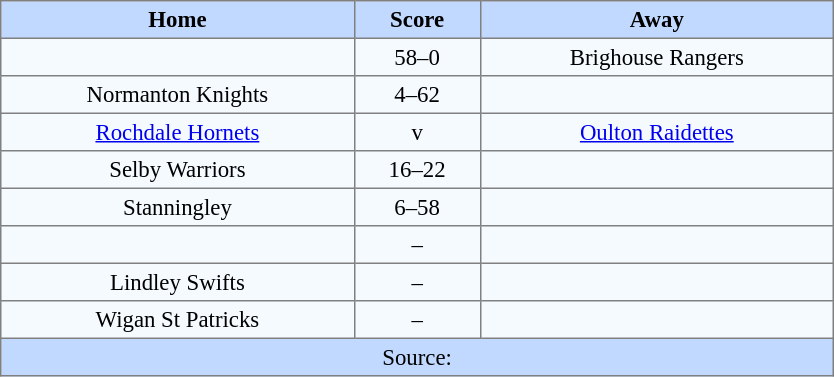<table border=1 style="border-collapse:collapse; font-size:95%; text-align:center;" cellpadding=3 cellspacing=0 width=44%>
<tr bgcolor=#C1D8FF>
<th width=19%>Home</th>
<th width=6%>Score</th>
<th width=19%>Away</th>
</tr>
<tr bgcolor=#F5FAFF>
<td></td>
<td>58–0</td>
<td>Brighouse Rangers</td>
</tr>
<tr bgcolor=#F5FAFF>
<td>Normanton Knights</td>
<td>4–62</td>
<td></td>
</tr>
<tr bgcolor=#F5FAFF>
<td><a href='#'>Rochdale Hornets</a></td>
<td>v</td>
<td><a href='#'>Oulton Raidettes</a></td>
</tr>
<tr bgcolor=#F5FAFF>
<td>Selby Warriors</td>
<td>16–22</td>
<td></td>
</tr>
<tr bgcolor=#F5FAFF>
<td>Stanningley</td>
<td>6–58</td>
<td></td>
</tr>
<tr bgcolor=#F5FAFF>
<td></td>
<td>–</td>
<td></td>
</tr>
<tr bgcolor=#F5FAFF>
<td>Lindley Swifts</td>
<td>–</td>
<td></td>
</tr>
<tr bgcolor=#F5FAFF>
<td>Wigan St Patricks</td>
<td>–</td>
<td></td>
</tr>
<tr bgcolor=#C1D8FF>
<td colspan=3>Source:</td>
</tr>
</table>
